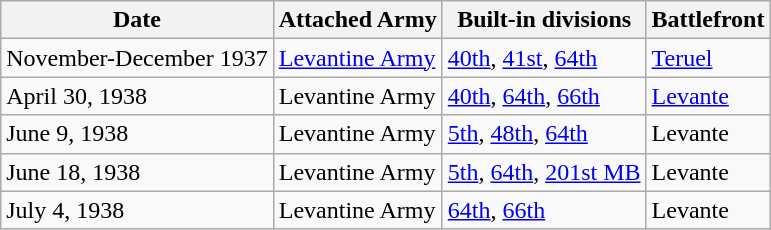<table class = "wikitable">
<tr>
<th>Date</th>
<th>Attached Army</th>
<th>Built-in divisions</th>
<th>Battlefront</th>
</tr>
<tr>
<td>November-December 1937</td>
<td><a href='#'>Levantine Army</a></td>
<td><a href='#'>40th</a>, <a href='#'>41st</a>, <a href='#'>64th</a></td>
<td><a href='#'>Teruel</a></td>
</tr>
<tr>
<td>April 30, 1938</td>
<td>Levantine Army</td>
<td><a href='#'>40th</a>, <a href='#'>64th</a>, <a href='#'>66th</a></td>
<td><a href='#'>Levante</a></td>
</tr>
<tr>
<td>June 9, 1938</td>
<td>Levantine Army</td>
<td><a href='#'>5th</a>, <a href='#'>48th</a>, <a href='#'>64th</a></td>
<td>Levante</td>
</tr>
<tr>
<td>June 18, 1938</td>
<td>Levantine Army</td>
<td><a href='#'>5th</a>, <a href='#'>64th</a>, <a href='#'>201st MB</a></td>
<td>Levante</td>
</tr>
<tr>
<td>July 4, 1938</td>
<td>Levantine Army</td>
<td><a href='#'>64th</a>, <a href='#'>66th</a></td>
<td>Levante</td>
</tr>
</table>
